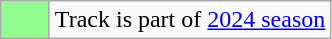<table class="wikitable">
<tr>
<td style="text-align:center; width:25px; background:#90ff90;"></td>
<td>Track is part of <a href='#'>2024 season</a></td>
</tr>
</table>
